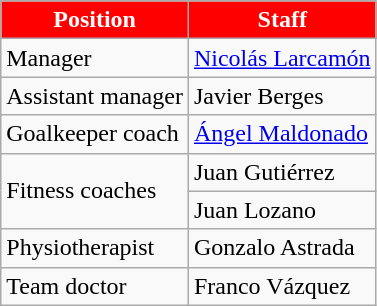<table class="wikitable">
<tr>
<th style=background-color:red;color:white>Position</th>
<th style=background-color:red;color:white>Staff</th>
</tr>
<tr>
<td>Manager</td>
<td> <a href='#'>Nicolás Larcamón</a></td>
</tr>
<tr>
<td>Assistant manager</td>
<td> Javier Berges</td>
</tr>
<tr>
<td>Goalkeeper coach</td>
<td> <a href='#'>Ángel Maldonado</a></td>
</tr>
<tr>
<td rowspan="2">Fitness coaches</td>
<td> Juan Gutiérrez</td>
</tr>
<tr>
<td> Juan Lozano</td>
</tr>
<tr>
<td>Physiotherapist</td>
<td> Gonzalo Astrada</td>
</tr>
<tr>
<td>Team doctor</td>
<td> Franco Vázquez</td>
</tr>
</table>
